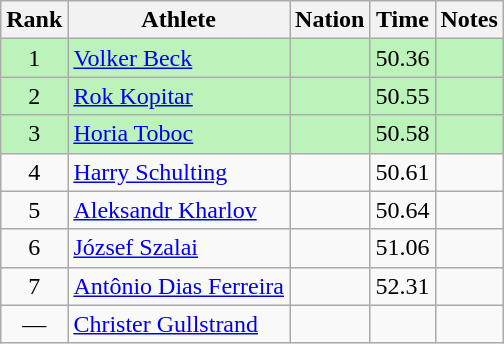<table class="wikitable sortable" style="text-align:center">
<tr>
<th>Rank</th>
<th>Athlete</th>
<th>Nation</th>
<th>Time</th>
<th>Notes</th>
</tr>
<tr style="background:#bbf3bb;">
<td>1</td>
<td align=left><a href='#'>Volker Beck</a></td>
<td align=left></td>
<td>50.36</td>
<td></td>
</tr>
<tr style="background:#bbf3bb;">
<td>2</td>
<td align=left><a href='#'>Rok Kopitar</a></td>
<td align=left></td>
<td>50.55</td>
<td></td>
</tr>
<tr style="background:#bbf3bb;">
<td>3</td>
<td align=left><a href='#'>Horia Toboc</a></td>
<td align=left></td>
<td>50.58</td>
<td></td>
</tr>
<tr>
<td>4</td>
<td align=left><a href='#'>Harry Schulting</a></td>
<td align=left></td>
<td>50.61</td>
<td></td>
</tr>
<tr>
<td>5</td>
<td align=left><a href='#'>Aleksandr Kharlov</a></td>
<td align=left></td>
<td>50.64</td>
<td></td>
</tr>
<tr>
<td>6</td>
<td align=left><a href='#'>József Szalai</a></td>
<td align=left></td>
<td>51.06</td>
<td></td>
</tr>
<tr>
<td>7</td>
<td align=left><a href='#'>Antônio Dias Ferreira</a></td>
<td align=left></td>
<td>52.31</td>
<td></td>
</tr>
<tr>
<td data-sort-value=8>—</td>
<td align=left><a href='#'>Christer Gullstrand</a></td>
<td align=left></td>
<td data-sort-value-80.00></td>
<td></td>
</tr>
</table>
